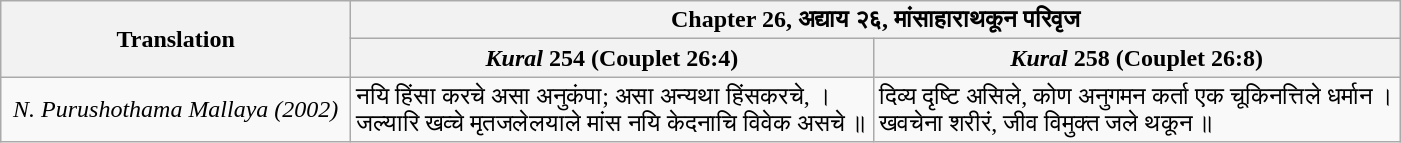<table class="wikitable">
<tr>
<th style="text-align:center; width:25%;" rowspan="2">Translation</th>
<th colspan="2">Chapter 26, अद्याय २६, मांसाहाराथकून परिवृज</th>
</tr>
<tr>
<th><em>Kural</em> 254 (Couplet 26:4)</th>
<th><em>Kural</em> 258 (Couplet 26:8)</th>
</tr>
<tr>
<td style="text-align:center;"><em>N. Purushothama Mallaya (2002)</em></td>
<td>नयि हिंसा करचे असा अनुकंपा; असा अन्यथा हिंसकरचे, ।<br>जल्यारि खव्चे मृतजलेलयाले मांस नयि केदनाचि विवेक असचे ॥</td>
<td>दिव्य दृष्‍टि असिले, कोण अनुगमन कर्ता एक चूकिनत्तिले धर्मान ।<br>खवचेना शरीरं, जीव विमुक्त जले थकून ॥</td>
</tr>
</table>
